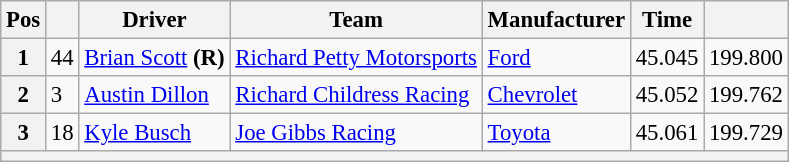<table class="wikitable" style="font-size:95%">
<tr>
<th>Pos</th>
<th></th>
<th>Driver</th>
<th>Team</th>
<th>Manufacturer</th>
<th>Time</th>
<th></th>
</tr>
<tr>
<th>1</th>
<td>44</td>
<td><a href='#'>Brian Scott</a> <strong>(R)</strong></td>
<td><a href='#'>Richard Petty Motorsports</a></td>
<td><a href='#'>Ford</a></td>
<td>45.045</td>
<td>199.800</td>
</tr>
<tr>
<th>2</th>
<td>3</td>
<td><a href='#'>Austin Dillon</a></td>
<td><a href='#'>Richard Childress Racing</a></td>
<td><a href='#'>Chevrolet</a></td>
<td>45.052</td>
<td>199.762</td>
</tr>
<tr>
<th>3</th>
<td>18</td>
<td><a href='#'>Kyle Busch</a></td>
<td><a href='#'>Joe Gibbs Racing</a></td>
<td><a href='#'>Toyota</a></td>
<td>45.061</td>
<td>199.729</td>
</tr>
<tr>
<th colspan="7"></th>
</tr>
</table>
